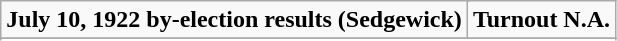<table class="wikitable">
<tr>
<td colspan="3" align=center><strong>July 10, 1922 by-election results (Sedgewick)</strong></td>
<td colspan="2"><span><strong>Turnout N.A.</strong></span></td>
</tr>
<tr>
</tr>
<tr>
</tr>
</table>
